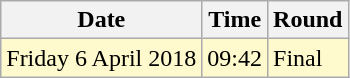<table class="wikitable">
<tr>
<th>Date</th>
<th>Time</th>
<th>Round</th>
</tr>
<tr>
<td style=background:lemonchiffon>Friday 6 April 2018</td>
<td style=background:lemonchiffon>09:42</td>
<td style=background:lemonchiffon>Final</td>
</tr>
</table>
